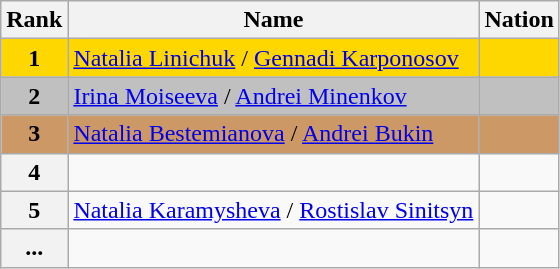<table class="wikitable">
<tr>
<th>Rank</th>
<th>Name</th>
<th>Nation</th>
</tr>
<tr bgcolor="gold">
<td align="center"><strong>1</strong></td>
<td><a href='#'>Natalia Linichuk</a> / <a href='#'>Gennadi Karponosov</a></td>
<td></td>
</tr>
<tr bgcolor="silver">
<td align="center"><strong>2</strong></td>
<td><a href='#'>Irina Moiseeva</a> / <a href='#'>Andrei Minenkov</a></td>
<td></td>
</tr>
<tr bgcolor="cc9966">
<td align="center"><strong>3</strong></td>
<td><a href='#'>Natalia Bestemianova</a> / <a href='#'>Andrei Bukin</a></td>
<td></td>
</tr>
<tr>
<th>4</th>
<td></td>
<td></td>
</tr>
<tr>
<th>5</th>
<td><a href='#'>Natalia Karamysheva</a> / <a href='#'>Rostislav Sinitsyn</a></td>
<td></td>
</tr>
<tr>
<th>...</th>
<td></td>
<td></td>
</tr>
</table>
